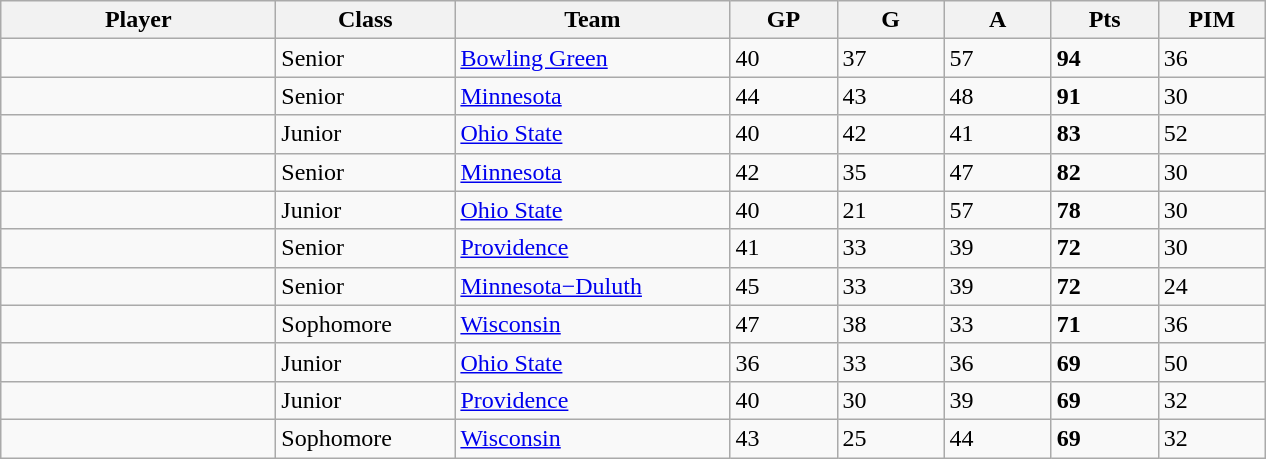<table class="wikitable sortable">
<tr>
<th style="width: 11em;">Player</th>
<th style="width: 7em;">Class</th>
<th style="width: 11em;">Team</th>
<th style="width: 4em;">GP</th>
<th style="width: 4em;">G</th>
<th style="width: 4em;">A</th>
<th style="width: 4em;">Pts</th>
<th style="width: 4em;">PIM</th>
</tr>
<tr>
<td></td>
<td>Senior</td>
<td><a href='#'>Bowling Green</a></td>
<td>40</td>
<td>37</td>
<td>57</td>
<td><strong>94</strong></td>
<td>36</td>
</tr>
<tr>
<td></td>
<td>Senior</td>
<td><a href='#'>Minnesota</a></td>
<td>44</td>
<td>43</td>
<td>48</td>
<td><strong>91</strong></td>
<td>30</td>
</tr>
<tr>
<td></td>
<td>Junior</td>
<td><a href='#'>Ohio State</a></td>
<td>40</td>
<td>42</td>
<td>41</td>
<td><strong>83</strong></td>
<td>52</td>
</tr>
<tr>
<td></td>
<td>Senior</td>
<td><a href='#'>Minnesota</a></td>
<td>42</td>
<td>35</td>
<td>47</td>
<td><strong>82</strong></td>
<td>30</td>
</tr>
<tr>
<td></td>
<td>Junior</td>
<td><a href='#'>Ohio State</a></td>
<td>40</td>
<td>21</td>
<td>57</td>
<td><strong>78</strong></td>
<td>30</td>
</tr>
<tr>
<td></td>
<td>Senior</td>
<td><a href='#'>Providence</a></td>
<td>41</td>
<td>33</td>
<td>39</td>
<td><strong>72</strong></td>
<td>30</td>
</tr>
<tr>
<td></td>
<td>Senior</td>
<td><a href='#'>Minnesota−Duluth</a></td>
<td>45</td>
<td>33</td>
<td>39</td>
<td><strong>72</strong></td>
<td>24</td>
</tr>
<tr>
<td></td>
<td>Sophomore</td>
<td><a href='#'>Wisconsin</a></td>
<td>47</td>
<td>38</td>
<td>33</td>
<td><strong>71</strong></td>
<td>36</td>
</tr>
<tr>
<td></td>
<td>Junior</td>
<td><a href='#'>Ohio State</a></td>
<td>36</td>
<td>33</td>
<td>36</td>
<td><strong>69</strong></td>
<td>50</td>
</tr>
<tr>
<td></td>
<td>Junior</td>
<td><a href='#'>Providence</a></td>
<td>40</td>
<td>30</td>
<td>39</td>
<td><strong>69</strong></td>
<td>32</td>
</tr>
<tr>
<td></td>
<td>Sophomore</td>
<td><a href='#'>Wisconsin</a></td>
<td>43</td>
<td>25</td>
<td>44</td>
<td><strong>69</strong></td>
<td>32</td>
</tr>
</table>
